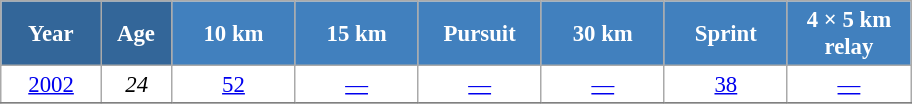<table class="wikitable" style="font-size:95%; text-align:center; border:grey solid 1px; border-collapse:collapse; background:#ffffff;">
<tr>
<th style="background-color:#369; color:white; width:60px;"> Year </th>
<th style="background-color:#369; color:white; width:40px;"> Age </th>
<th style="background-color:#4180be; color:white; width:75px;"> 10 km </th>
<th style="background-color:#4180be; color:white; width:75px;"> 15 km </th>
<th style="background-color:#4180be; color:white; width:75px;"> Pursuit </th>
<th style="background-color:#4180be; color:white; width:75px;"> 30 km </th>
<th style="background-color:#4180be; color:white; width:75px;"> Sprint </th>
<th style="background-color:#4180be; color:white; width:75px;"> 4 × 5 km <br> relay </th>
</tr>
<tr>
<td><a href='#'>2002</a></td>
<td><em>24</em></td>
<td><a href='#'>52</a></td>
<td><a href='#'>—</a></td>
<td><a href='#'>—</a></td>
<td><a href='#'>—</a></td>
<td><a href='#'>38</a></td>
<td><a href='#'>—</a></td>
</tr>
<tr>
</tr>
</table>
